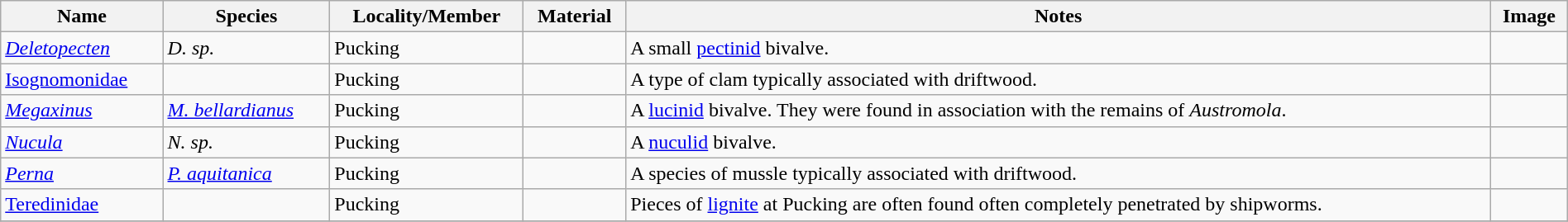<table class="wikitable" align="center" width="100%">
<tr>
<th>Name</th>
<th>Species</th>
<th>Locality/Member</th>
<th>Material</th>
<th>Notes</th>
<th>Image</th>
</tr>
<tr>
<td><em><a href='#'>Deletopecten</a></em></td>
<td><em>D. sp.</em></td>
<td>Pucking</td>
<td></td>
<td>A small <a href='#'>pectinid</a> bivalve.</td>
<td></td>
</tr>
<tr>
<td><a href='#'>Isognomonidae</a></td>
<td></td>
<td>Pucking</td>
<td></td>
<td>A type of clam typically associated with driftwood.</td>
<td></td>
</tr>
<tr>
<td><em><a href='#'>Megaxinus</a></em></td>
<td><em><a href='#'>M. bellardianus</a></em></td>
<td>Pucking</td>
<td></td>
<td>A <a href='#'>lucinid</a> bivalve. They were found in association with the remains of <em>Austromola</em>.</td>
<td></td>
</tr>
<tr>
<td><em><a href='#'>Nucula</a></em></td>
<td><em>N. sp.</em></td>
<td>Pucking</td>
<td></td>
<td>A <a href='#'>nuculid</a> bivalve.</td>
<td></td>
</tr>
<tr>
<td><em><a href='#'>Perna</a></em></td>
<td><em><a href='#'>P. aquitanica</a></em></td>
<td>Pucking</td>
<td></td>
<td>A species of mussle typically associated with driftwood.</td>
<td></td>
</tr>
<tr>
<td><a href='#'>Teredinidae</a></td>
<td></td>
<td>Pucking</td>
<td></td>
<td>Pieces of <a href='#'>lignite</a> at Pucking are often found often completely penetrated by shipworms.</td>
<td></td>
</tr>
<tr>
</tr>
</table>
